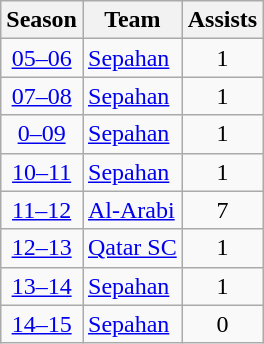<table class="wikitable" style="text-align: center;">
<tr>
<th>Season</th>
<th>Team</th>
<th>Assists</th>
</tr>
<tr>
<td><a href='#'>05–06</a></td>
<td align="left"><a href='#'>Sepahan</a></td>
<td>1</td>
</tr>
<tr>
<td><a href='#'>07–08</a></td>
<td align="left"><a href='#'>Sepahan</a></td>
<td>1</td>
</tr>
<tr>
<td><a href='#'>0–09</a></td>
<td align="left"><a href='#'>Sepahan</a></td>
<td>1</td>
</tr>
<tr>
<td><a href='#'>10–11</a></td>
<td align="left"><a href='#'>Sepahan</a></td>
<td>1</td>
</tr>
<tr>
<td><a href='#'>11–12</a></td>
<td align="left"><a href='#'>Al-Arabi</a></td>
<td>7</td>
</tr>
<tr>
<td><a href='#'>12–13</a></td>
<td align="left"><a href='#'>Qatar SC</a></td>
<td>1</td>
</tr>
<tr>
<td><a href='#'>13–14</a></td>
<td align="left"><a href='#'>Sepahan</a></td>
<td>1</td>
</tr>
<tr>
<td><a href='#'>14–15</a></td>
<td align="left"><a href='#'>Sepahan</a></td>
<td>0</td>
</tr>
</table>
